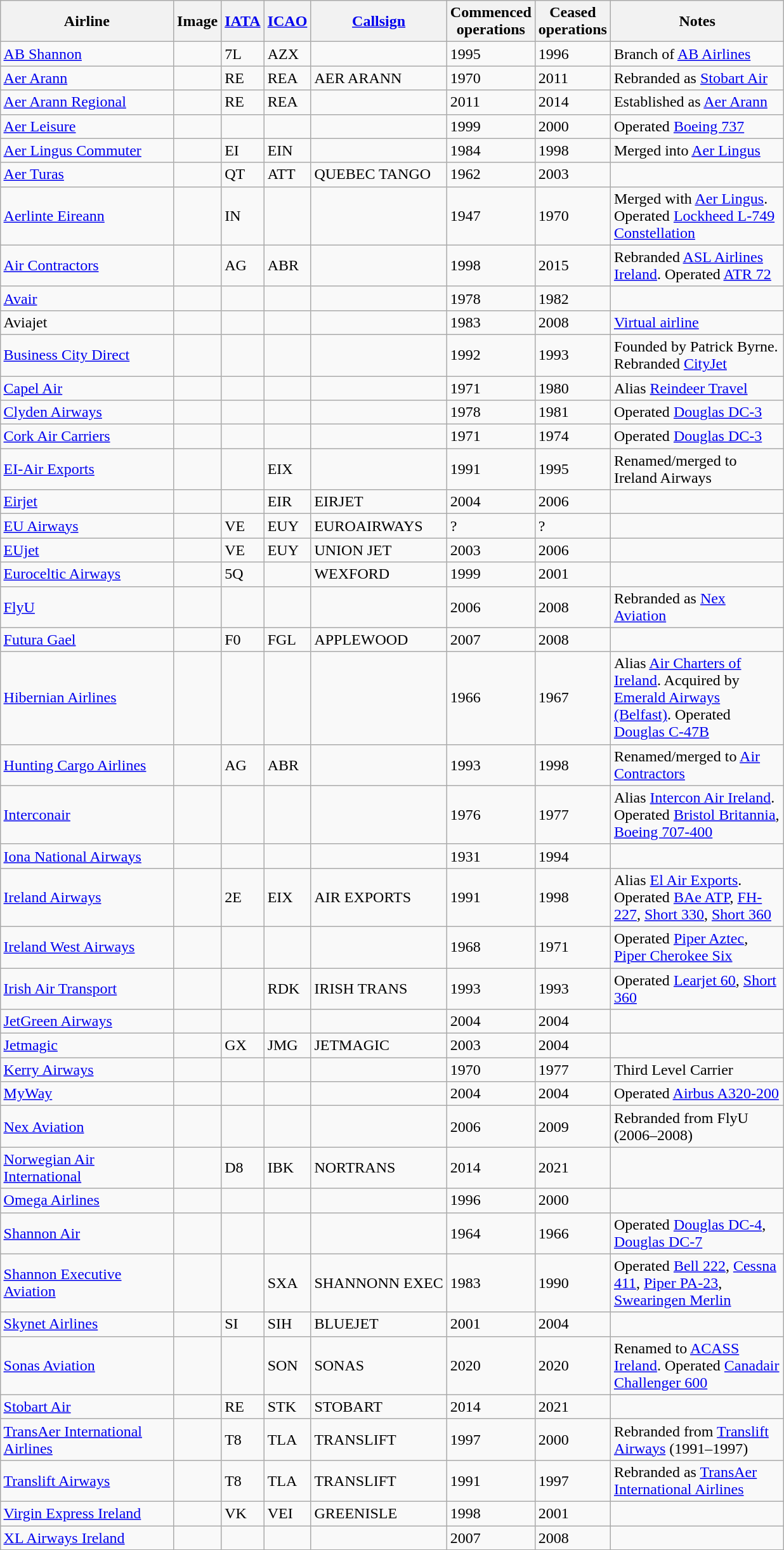<table class="wikitable sortable" style="border-collapse:collapse; margin:auto;" border="1" cellpadding="3">
<tr valign="middle">
<th style="width:175px;">Airline</th>
<th>Image</th>
<th><a href='#'>IATA</a></th>
<th><a href='#'>ICAO</a></th>
<th><a href='#'>Callsign</a></th>
<th>Commenced<br>operations</th>
<th>Ceased<br>operations</th>
<th style="width:175px;">Notes</th>
</tr>
<tr>
<td><a href='#'>AB Shannon</a></td>
<td></td>
<td>7L</td>
<td>AZX</td>
<td></td>
<td>1995</td>
<td>1996</td>
<td>Branch of <a href='#'>AB Airlines</a></td>
</tr>
<tr>
<td><a href='#'>Aer Arann</a></td>
<td></td>
<td>RE</td>
<td>REA</td>
<td>AER ARANN</td>
<td>1970</td>
<td>2011</td>
<td>Rebranded as <a href='#'>Stobart Air</a></td>
</tr>
<tr>
<td><a href='#'>Aer Arann Regional</a></td>
<td></td>
<td>RE</td>
<td>REA</td>
<td></td>
<td>2011</td>
<td>2014</td>
<td>Established as <a href='#'>Aer Arann</a></td>
</tr>
<tr>
<td><a href='#'>Aer Leisure</a></td>
<td></td>
<td></td>
<td></td>
<td></td>
<td>1999</td>
<td>2000</td>
<td>Operated <a href='#'>Boeing 737</a></td>
</tr>
<tr>
<td><a href='#'>Aer Lingus Commuter</a></td>
<td></td>
<td>EI</td>
<td>EIN</td>
<td></td>
<td>1984</td>
<td>1998</td>
<td>Merged into <a href='#'>Aer Lingus</a></td>
</tr>
<tr>
<td><a href='#'>Aer Turas</a></td>
<td></td>
<td>QT</td>
<td>ATT</td>
<td>QUEBEC TANGO</td>
<td>1962</td>
<td>2003</td>
<td></td>
</tr>
<tr>
<td><a href='#'>Aerlinte Eireann</a></td>
<td></td>
<td>IN</td>
<td></td>
<td></td>
<td>1947</td>
<td>1970</td>
<td>Merged with <a href='#'>Aer Lingus</a>. Operated <a href='#'>Lockheed L-749 Constellation</a></td>
</tr>
<tr>
<td><a href='#'>Air Contractors</a></td>
<td></td>
<td>AG</td>
<td>ABR</td>
<td></td>
<td>1998</td>
<td>2015</td>
<td>Rebranded <a href='#'>ASL Airlines Ireland</a>. Operated <a href='#'>ATR 72</a></td>
</tr>
<tr>
<td><a href='#'>Avair</a></td>
<td></td>
<td></td>
<td></td>
<td></td>
<td>1978</td>
<td>1982</td>
<td></td>
</tr>
<tr>
<td>Aviajet</td>
<td></td>
<td></td>
<td></td>
<td></td>
<td>1983</td>
<td>2008</td>
<td><a href='#'>Virtual airline</a></td>
</tr>
<tr>
<td><a href='#'>Business City Direct</a></td>
<td></td>
<td></td>
<td></td>
<td></td>
<td>1992</td>
<td>1993</td>
<td>Founded by Patrick Byrne. Rebranded <a href='#'>CityJet</a></td>
</tr>
<tr>
<td><a href='#'>Capel Air</a></td>
<td></td>
<td></td>
<td></td>
<td></td>
<td>1971</td>
<td>1980</td>
<td>Alias <a href='#'>Reindeer Travel</a></td>
</tr>
<tr>
<td><a href='#'>Clyden Airways</a></td>
<td></td>
<td></td>
<td></td>
<td></td>
<td>1978</td>
<td>1981</td>
<td>Operated <a href='#'>Douglas DC-3</a></td>
</tr>
<tr>
<td><a href='#'>Cork Air Carriers</a></td>
<td></td>
<td></td>
<td></td>
<td></td>
<td>1971</td>
<td>1974</td>
<td>Operated <a href='#'>Douglas DC-3</a></td>
</tr>
<tr>
<td><a href='#'>EI-Air Exports</a></td>
<td></td>
<td></td>
<td>EIX</td>
<td></td>
<td>1991</td>
<td>1995</td>
<td>Renamed/merged to Ireland Airways</td>
</tr>
<tr>
<td><a href='#'>Eirjet</a></td>
<td></td>
<td></td>
<td>EIR</td>
<td>EIRJET</td>
<td>2004</td>
<td>2006</td>
<td></td>
</tr>
<tr>
<td><a href='#'>EU Airways</a></td>
<td></td>
<td>VE</td>
<td>EUY</td>
<td>EUROAIRWAYS</td>
<td>?</td>
<td>?</td>
<td></td>
</tr>
<tr>
<td><a href='#'>EUjet</a></td>
<td></td>
<td>VE</td>
<td>EUY</td>
<td>UNION JET</td>
<td>2003</td>
<td>2006</td>
<td></td>
</tr>
<tr>
<td><a href='#'>Euroceltic Airways</a></td>
<td></td>
<td>5Q</td>
<td></td>
<td>WEXFORD</td>
<td>1999</td>
<td>2001</td>
<td></td>
</tr>
<tr>
<td><a href='#'>FlyU</a></td>
<td></td>
<td></td>
<td></td>
<td></td>
<td>2006</td>
<td>2008</td>
<td>Rebranded as <a href='#'>Nex Aviation</a></td>
</tr>
<tr>
<td><a href='#'>Futura Gael</a></td>
<td></td>
<td>F0</td>
<td>FGL</td>
<td>APPLEWOOD</td>
<td>2007</td>
<td>2008</td>
<td></td>
</tr>
<tr>
<td><a href='#'>Hibernian Airlines</a></td>
<td></td>
<td></td>
<td></td>
<td></td>
<td>1966</td>
<td>1967</td>
<td>Alias <a href='#'>Air Charters of Ireland</a>. Acquired by <a href='#'>Emerald Airways (Belfast)</a>. Operated <a href='#'>Douglas C-47B</a></td>
</tr>
<tr>
<td><a href='#'>Hunting Cargo Airlines</a></td>
<td></td>
<td>AG</td>
<td>ABR</td>
<td></td>
<td>1993</td>
<td>1998</td>
<td>Renamed/merged to <a href='#'>Air Contractors</a></td>
</tr>
<tr>
<td><a href='#'>Interconair</a></td>
<td></td>
<td></td>
<td></td>
<td></td>
<td>1976</td>
<td>1977</td>
<td>Alias <a href='#'>Intercon Air Ireland</a>. Operated <a href='#'>Bristol Britannia</a>, <a href='#'>Boeing 707-400</a></td>
</tr>
<tr>
<td><a href='#'>Iona National Airways</a></td>
<td></td>
<td></td>
<td></td>
<td></td>
<td>1931</td>
<td>1994</td>
<td></td>
</tr>
<tr>
<td><a href='#'>Ireland Airways</a></td>
<td></td>
<td>2E</td>
<td>EIX</td>
<td>AIR EXPORTS</td>
<td>1991</td>
<td>1998</td>
<td>Alias <a href='#'>El Air Exports</a>. Operated <a href='#'>BAe ATP</a>, <a href='#'>FH-227</a>, <a href='#'>Short 330</a>, <a href='#'>Short 360</a></td>
</tr>
<tr>
<td><a href='#'>Ireland West Airways</a></td>
<td></td>
<td></td>
<td></td>
<td></td>
<td>1968</td>
<td>1971</td>
<td>Operated <a href='#'>Piper Aztec</a>, <a href='#'>Piper Cherokee Six</a></td>
</tr>
<tr>
<td><a href='#'>Irish Air Transport</a></td>
<td></td>
<td></td>
<td>RDK</td>
<td>IRISH TRANS</td>
<td>1993</td>
<td>1993</td>
<td>Operated <a href='#'>Learjet 60</a>, <a href='#'>Short 360</a></td>
</tr>
<tr>
<td><a href='#'>JetGreen Airways</a></td>
<td></td>
<td></td>
<td></td>
<td></td>
<td>2004</td>
<td>2004</td>
<td></td>
</tr>
<tr>
<td><a href='#'>Jetmagic</a></td>
<td></td>
<td>GX</td>
<td>JMG</td>
<td>JETMAGIC</td>
<td>2003</td>
<td>2004</td>
<td></td>
</tr>
<tr>
<td><a href='#'>Kerry Airways</a></td>
<td></td>
<td></td>
<td></td>
<td></td>
<td>1970</td>
<td>1977</td>
<td>Third Level Carrier</td>
</tr>
<tr>
<td><a href='#'>MyWay</a></td>
<td></td>
<td></td>
<td></td>
<td></td>
<td>2004</td>
<td>2004</td>
<td>Operated <a href='#'>Airbus A320-200</a></td>
</tr>
<tr>
<td><a href='#'>Nex Aviation</a></td>
<td></td>
<td></td>
<td></td>
<td></td>
<td>2006</td>
<td>2009</td>
<td>Rebranded from FlyU (2006–2008)</td>
</tr>
<tr>
<td><a href='#'>Norwegian Air International</a></td>
<td></td>
<td>D8</td>
<td>IBK</td>
<td>NORTRANS</td>
<td>2014</td>
<td>2021</td>
<td></td>
</tr>
<tr>
<td><a href='#'>Omega Airlines</a></td>
<td></td>
<td></td>
<td></td>
<td></td>
<td>1996</td>
<td>2000</td>
<td></td>
</tr>
<tr>
<td><a href='#'>Shannon Air</a></td>
<td></td>
<td></td>
<td></td>
<td></td>
<td>1964</td>
<td>1966</td>
<td>Operated <a href='#'>Douglas DC-4</a>, <a href='#'>Douglas DC-7</a></td>
</tr>
<tr>
<td><a href='#'>Shannon Executive Aviation</a></td>
<td></td>
<td></td>
<td>SXA</td>
<td>SHANNONN EXEC</td>
<td>1983</td>
<td>1990</td>
<td>Operated <a href='#'>Bell 222</a>, <a href='#'>Cessna 411</a>, <a href='#'>Piper PA-23</a>, <a href='#'>Swearingen Merlin</a></td>
</tr>
<tr>
<td><a href='#'>Skynet Airlines</a></td>
<td></td>
<td>SI</td>
<td>SIH</td>
<td>BLUEJET</td>
<td>2001</td>
<td>2004</td>
<td></td>
</tr>
<tr>
<td><a href='#'>Sonas Aviation</a></td>
<td></td>
<td></td>
<td>SON</td>
<td>SONAS</td>
<td>2020</td>
<td>2020</td>
<td>Renamed to <a href='#'>ACASS Ireland</a>. Operated <a href='#'>Canadair Challenger 600</a></td>
</tr>
<tr>
<td><a href='#'>Stobart Air</a></td>
<td></td>
<td>RE</td>
<td>STK</td>
<td>STOBART</td>
<td>2014</td>
<td>2021</td>
<td></td>
</tr>
<tr>
<td><a href='#'>TransAer International Airlines</a></td>
<td></td>
<td>T8</td>
<td>TLA</td>
<td>TRANSLIFT</td>
<td>1997</td>
<td>2000</td>
<td>Rebranded from <a href='#'>Translift Airways</a> (1991–1997)</td>
</tr>
<tr>
<td><a href='#'>Translift Airways</a></td>
<td></td>
<td>T8</td>
<td>TLA</td>
<td>TRANSLIFT</td>
<td>1991</td>
<td>1997</td>
<td>Rebranded as <a href='#'>TransAer International Airlines</a></td>
</tr>
<tr>
<td><a href='#'>Virgin Express Ireland</a></td>
<td></td>
<td>VK</td>
<td>VEI</td>
<td>GREENISLE</td>
<td>1998</td>
<td>2001</td>
<td></td>
</tr>
<tr>
<td><a href='#'>XL Airways Ireland</a></td>
<td></td>
<td></td>
<td></td>
<td></td>
<td>2007</td>
<td>2008</td>
<td></td>
</tr>
</table>
